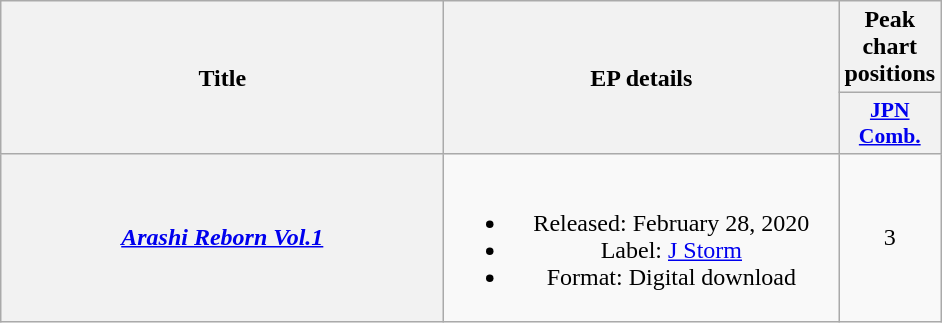<table class="wikitable plainrowheaders" style="text-align:center;" border="1">
<tr>
<th scope="col" rowspan="2" style="width:18em;">Title</th>
<th scope="col" rowspan="2" style="width:16em;">EP details</th>
<th scope="col" colspan="1">Peak chart positions</th>
</tr>
<tr>
<th scope="col" style="width:2.5em;font-size:90%;"><a href='#'>JPN<br>Comb.</a><br></th>
</tr>
<tr>
<th scope="row"><em><a href='#'>Arashi Reborn Vol.1</a></em></th>
<td><br><ul><li>Released: February 28, 2020</li><li>Label: <a href='#'>J Storm</a></li><li>Format: Digital download</li></ul></td>
<td>3</td>
</tr>
</table>
